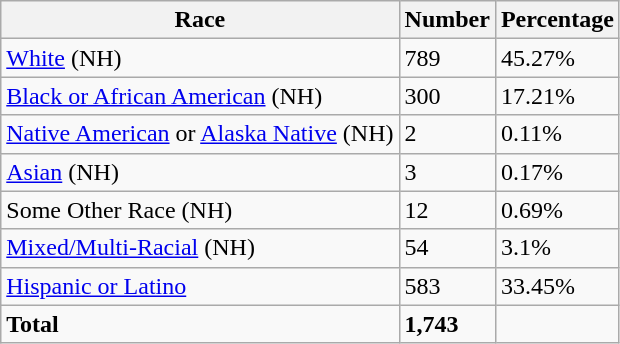<table class="wikitable">
<tr>
<th>Race</th>
<th>Number</th>
<th>Percentage</th>
</tr>
<tr>
<td><a href='#'>White</a> (NH)</td>
<td>789</td>
<td>45.27%</td>
</tr>
<tr>
<td><a href='#'>Black or African American</a> (NH)</td>
<td>300</td>
<td>17.21%</td>
</tr>
<tr>
<td><a href='#'>Native American</a> or <a href='#'>Alaska Native</a> (NH)</td>
<td>2</td>
<td>0.11%</td>
</tr>
<tr>
<td><a href='#'>Asian</a> (NH)</td>
<td>3</td>
<td>0.17%</td>
</tr>
<tr>
<td>Some Other Race (NH)</td>
<td>12</td>
<td>0.69%</td>
</tr>
<tr>
<td><a href='#'>Mixed/Multi-Racial</a> (NH)</td>
<td>54</td>
<td>3.1%</td>
</tr>
<tr>
<td><a href='#'>Hispanic or Latino</a></td>
<td>583</td>
<td>33.45%</td>
</tr>
<tr>
<td><strong>Total</strong></td>
<td><strong>1,743</strong></td>
<td></td>
</tr>
</table>
